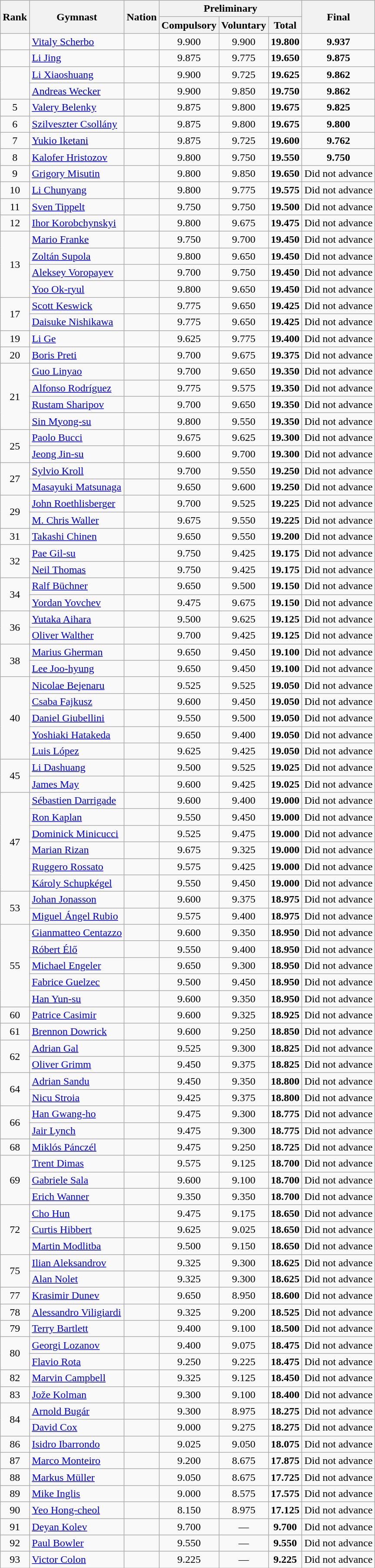<table class="wikitable sortable" style="text-align:center">
<tr>
<th rowspan=2>Rank</th>
<th rowspan=2>Gymnast</th>
<th rowspan=2>Nation</th>
<th colspan=3>Preliminary</th>
<th rowspan=2>Final</th>
</tr>
<tr>
<th>Compulsory</th>
<th>Voluntary</th>
<th>Total</th>
</tr>
<tr>
<td></td>
<td align=left data-sort-value=Scherbo><a href='#'>Vitaly Scherbo</a></td>
<td align=left></td>
<td>9.900</td>
<td>9.900</td>
<td><strong>19.800</strong></td>
<td><strong>9.937</strong></td>
</tr>
<tr>
<td></td>
<td align=left data-sort-value=Li><a href='#'>Li Jing</a></td>
<td align=left></td>
<td>9.875</td>
<td>9.775</td>
<td><strong>19.650</strong></td>
<td><strong>9.875</strong></td>
</tr>
<tr>
<td rowspan=2></td>
<td align=left data-sort-value=Li><a href='#'>Li Xiaoshuang</a></td>
<td align=left></td>
<td>9.900</td>
<td>9.725</td>
<td><strong>19.625</strong></td>
<td><strong>9.862</strong></td>
</tr>
<tr>
<td align=left data-sort-value=Wecker><a href='#'>Andreas Wecker</a></td>
<td align=left></td>
<td>9.900</td>
<td>9.850</td>
<td><strong>19.750</strong></td>
<td><strong>9.862</strong></td>
</tr>
<tr>
<td>5</td>
<td align=left data-sort-value=Belenky><a href='#'>Valery Belenky</a></td>
<td align=left></td>
<td>9.875</td>
<td>9.800</td>
<td><strong>19.675</strong></td>
<td><strong>9.825</strong></td>
</tr>
<tr>
<td>6</td>
<td align=left data-sort-value=Csollány><a href='#'>Szilveszter Csollány</a></td>
<td align=left></td>
<td>9.875</td>
<td>9.800</td>
<td><strong>19.675</strong></td>
<td><strong>9.800</strong></td>
</tr>
<tr>
<td>7</td>
<td align=left data-sort-value=Iketani><a href='#'>Yukio Iketani</a></td>
<td align=left></td>
<td>9.875</td>
<td>9.725</td>
<td><strong>19.600</strong></td>
<td><strong>9.762</strong></td>
</tr>
<tr>
<td>8</td>
<td align=left data-sort-value=Hristozov><a href='#'>Kalofer Hristozov</a></td>
<td align=left></td>
<td>9.800</td>
<td>9.750</td>
<td><strong>19.550</strong></td>
<td><strong>9.750</strong></td>
</tr>
<tr>
<td>9</td>
<td align=left data-sort-value=Misutin><a href='#'>Grigory Misutin</a></td>
<td align=left></td>
<td>9.800</td>
<td>9.850</td>
<td><strong>19.650</strong></td>
<td data-sort-value=0.000>Did not advance</td>
</tr>
<tr>
<td>10</td>
<td align=left data-sort-value=Li><a href='#'>Li Chunyang</a></td>
<td align=left></td>
<td>9.800</td>
<td>9.775</td>
<td><strong>19.575</strong></td>
<td data-sort-value=0.000>Did not advance</td>
</tr>
<tr>
<td>11</td>
<td align=left data-sort-value=Tippelt><a href='#'>Sven Tippelt</a></td>
<td align=left></td>
<td>9.750</td>
<td>9.750</td>
<td><strong>19.500</strong></td>
<td data-sort-value=0.000>Did not advance</td>
</tr>
<tr>
<td>12</td>
<td align=left data-sort-value=Korobchynskyi><a href='#'>Ihor Korobchynskyi</a></td>
<td align=left></td>
<td>9.800</td>
<td>9.675</td>
<td><strong>19.475</strong></td>
<td data-sort-value=0.000>Did not advance</td>
</tr>
<tr>
<td rowspan=4>13</td>
<td align=left data-sort-value=Franke><a href='#'>Mario Franke</a></td>
<td align=left></td>
<td>9.750</td>
<td>9.700</td>
<td><strong>19.450</strong></td>
<td data-sort-value=0.000>Did not advance</td>
</tr>
<tr>
<td align=left data-sort-value=Supola><a href='#'>Zoltán Supola</a></td>
<td align=left></td>
<td>9.800</td>
<td>9.650</td>
<td><strong>19.450</strong></td>
<td data-sort-value=0.000>Did not advance</td>
</tr>
<tr>
<td align=left data-sort-value=Voropayev><a href='#'>Aleksey Voropayev</a></td>
<td align=left></td>
<td>9.700</td>
<td>9.750</td>
<td><strong>19.450</strong></td>
<td data-sort-value=0.000>Did not advance</td>
</tr>
<tr>
<td align=left data-sort-value=Yoo><a href='#'>Yoo Ok-ryul</a></td>
<td align=left></td>
<td>9.800</td>
<td>9.650</td>
<td><strong>19.450</strong></td>
<td data-sort-value=0.000>Did not advance</td>
</tr>
<tr>
<td rowspan=2>17</td>
<td align=left data-sort-value=Keswick><a href='#'>Scott Keswick</a></td>
<td align=left></td>
<td>9.775</td>
<td>9.650</td>
<td><strong>19.425</strong></td>
<td data-sort-value=0.000>Did not advance</td>
</tr>
<tr>
<td align=left data-sort-value=Nishikawa><a href='#'>Daisuke Nishikawa</a></td>
<td align=left></td>
<td>9.775</td>
<td>9.650</td>
<td><strong>19.425</strong></td>
<td data-sort-value=0.000>Did not advance</td>
</tr>
<tr>
<td>19</td>
<td align=left data-sort-value=Li><a href='#'>Li Ge</a></td>
<td align=left></td>
<td>9.625</td>
<td>9.775</td>
<td><strong>19.400</strong></td>
<td data-sort-value=0.000>Did not advance</td>
</tr>
<tr>
<td>20</td>
<td align=left data-sort-value=Preti><a href='#'>Boris Preti</a></td>
<td align=left></td>
<td>9.700</td>
<td>9.675</td>
<td><strong>19.375</strong></td>
<td data-sort-value=0.000>Did not advance</td>
</tr>
<tr>
<td rowspan=4>21</td>
<td align=left data-sort-value=Guo><a href='#'>Guo Linyao</a></td>
<td align=left></td>
<td>9.700</td>
<td>9.650</td>
<td><strong>19.350</strong></td>
<td data-sort-value=0.000>Did not advance</td>
</tr>
<tr>
<td align=left data-sort-value=Rodríguez><a href='#'>Alfonso Rodríguez</a></td>
<td align=left></td>
<td>9.775</td>
<td>9.575</td>
<td><strong>19.350</strong></td>
<td data-sort-value=0.000>Did not advance</td>
</tr>
<tr>
<td align=left data-sort-value=Sharipov><a href='#'>Rustam Sharipov</a></td>
<td align=left></td>
<td>9.700</td>
<td>9.650</td>
<td><strong>19.350</strong></td>
<td data-sort-value=0.000>Did not advance</td>
</tr>
<tr>
<td align=left data-sort-value=Sin><a href='#'>Sin Myong-su</a></td>
<td align=left></td>
<td>9.800</td>
<td>9.550</td>
<td><strong>19.350</strong></td>
<td data-sort-value=0.000>Did not advance</td>
</tr>
<tr>
<td rowspan=2>25</td>
<td align=left data-sort-value=Bucci><a href='#'>Paolo Bucci</a></td>
<td align=left></td>
<td>9.675</td>
<td>9.625</td>
<td><strong>19.300</strong></td>
<td data-sort-value=0.000>Did not advance</td>
</tr>
<tr>
<td align=left data-sort-value=Jeong><a href='#'>Jeong Jin-su</a></td>
<td align=left></td>
<td>9.600</td>
<td>9.700</td>
<td><strong>19.300</strong></td>
<td data-sort-value=0.000>Did not advance</td>
</tr>
<tr>
<td rowspan=2>27</td>
<td align=left data-sort-value=Kroll><a href='#'>Sylvio Kroll</a></td>
<td align=left></td>
<td>9.700</td>
<td>9.550</td>
<td><strong>19.250</strong></td>
<td data-sort-value=0.000>Did not advance</td>
</tr>
<tr>
<td align=left data-sort-value=Matsunaga><a href='#'>Masayuki Matsunaga</a></td>
<td align=left></td>
<td>9.650</td>
<td>9.600</td>
<td><strong>19.250</strong></td>
<td data-sort-value=0.000>Did not advance</td>
</tr>
<tr>
<td rowspan=2>29</td>
<td align=left data-sort-value=Roethlisberger><a href='#'>John Roethlisberger</a></td>
<td align=left></td>
<td>9.700</td>
<td>9.525</td>
<td><strong>19.225</strong></td>
<td data-sort-value=0.000>Did not advance</td>
</tr>
<tr>
<td align=left data-sort-value=Waller><a href='#'>M. Chris Waller</a></td>
<td align=left></td>
<td>9.675</td>
<td>9.550</td>
<td><strong>19.225</strong></td>
<td data-sort-value=0.000>Did not advance</td>
</tr>
<tr>
<td>31</td>
<td align=left data-sort-value=Chinen><a href='#'>Takashi Chinen</a></td>
<td align=left></td>
<td>9.650</td>
<td>9.550</td>
<td><strong>19.200</strong></td>
<td data-sort-value=0.000>Did not advance</td>
</tr>
<tr>
<td rowspan=2>32</td>
<td align=left data-sort-value=Pae><a href='#'>Pae Gil-su</a></td>
<td align=left></td>
<td>9.750</td>
<td>9.425</td>
<td><strong>19.175</strong></td>
<td data-sort-value=0.000>Did not advance</td>
</tr>
<tr>
<td align=left data-sort-value=Thomas><a href='#'>Neil Thomas</a></td>
<td align=left></td>
<td>9.750</td>
<td>9.425</td>
<td><strong>19.175</strong></td>
<td data-sort-value=0.000>Did not advance</td>
</tr>
<tr>
<td rowspan=2>34</td>
<td align=left data-sort-value=Büchner><a href='#'>Ralf Büchner</a></td>
<td align=left></td>
<td>9.650</td>
<td>9.500</td>
<td><strong>19.150</strong></td>
<td data-sort-value=0.000>Did not advance</td>
</tr>
<tr>
<td align=left data-sort-value=Yovchev><a href='#'>Yordan Yovchev</a></td>
<td align=left></td>
<td>9.475</td>
<td>9.675</td>
<td><strong>19.150</strong></td>
<td data-sort-value=0.000>Did not advance</td>
</tr>
<tr>
<td rowspan=2>36</td>
<td align=left data-sort-value=Aihara><a href='#'>Yutaka Aihara</a></td>
<td align=left></td>
<td>9.500</td>
<td>9.625</td>
<td><strong>19.125</strong></td>
<td data-sort-value=0.000>Did not advance</td>
</tr>
<tr>
<td align=left data-sort-value=Walther><a href='#'>Oliver Walther</a></td>
<td align=left></td>
<td>9.700</td>
<td>9.425</td>
<td><strong>19.125</strong></td>
<td data-sort-value=0.000>Did not advance</td>
</tr>
<tr>
<td rowspan=2>38</td>
<td align=left data-sort-value=Gherman><a href='#'>Marius Gherman</a></td>
<td align=left></td>
<td>9.650</td>
<td>9.450</td>
<td><strong>19.100</strong></td>
<td data-sort-value=0.000>Did not advance</td>
</tr>
<tr>
<td align=left data-sort-value=Lee><a href='#'>Lee Joo-hyung</a></td>
<td align=left></td>
<td>9.650</td>
<td>9.450</td>
<td><strong>19.100</strong></td>
<td data-sort-value=0.000>Did not advance</td>
</tr>
<tr>
<td rowspan=5>40</td>
<td align=left data-sort-value=Bejenaru><a href='#'>Nicolae Bejenaru</a></td>
<td align=left></td>
<td>9.525</td>
<td>9.525</td>
<td><strong>19.050</strong></td>
<td data-sort-value=0.000>Did not advance</td>
</tr>
<tr>
<td align=left data-sort-value=Fajkusz><a href='#'>Csaba Fajkusz</a></td>
<td align=left></td>
<td>9.600</td>
<td>9.450</td>
<td><strong>19.050</strong></td>
<td data-sort-value=0.000>Did not advance</td>
</tr>
<tr>
<td align=left data-sort-value=Giubellini><a href='#'>Daniel Giubellini</a></td>
<td align=left></td>
<td>9.550</td>
<td>9.500</td>
<td><strong>19.050</strong></td>
<td data-sort-value=0.000>Did not advance</td>
</tr>
<tr>
<td align=left data-sort-value=Hatakeda><a href='#'>Yoshiaki Hatakeda</a></td>
<td align=left></td>
<td>9.650</td>
<td>9.400</td>
<td><strong>19.050</strong></td>
<td data-sort-value=0.000>Did not advance</td>
</tr>
<tr>
<td align=left data-sort-value=López><a href='#'>Luis López</a></td>
<td align=left></td>
<td>9.625</td>
<td>9.425</td>
<td><strong>19.050</strong></td>
<td data-sort-value=0.000>Did not advance</td>
</tr>
<tr>
<td rowspan=2>45</td>
<td align=left data-sort-value=Li><a href='#'>Li Dashuang</a></td>
<td align=left></td>
<td>9.500</td>
<td>9.525</td>
<td><strong>19.025</strong></td>
<td data-sort-value=0.000>Did not advance</td>
</tr>
<tr>
<td align=left data-sort-value=May><a href='#'>James May</a></td>
<td align=left></td>
<td>9.600</td>
<td>9.425</td>
<td><strong>19.025</strong></td>
<td data-sort-value=0.000>Did not advance</td>
</tr>
<tr>
<td rowspan=6>47</td>
<td align=left data-sort-value=Darrigade><a href='#'>Sébastien Darrigade</a></td>
<td align=left></td>
<td>9.600</td>
<td>9.400</td>
<td><strong>19.000</strong></td>
<td data-sort-value=0.000>Did not advance</td>
</tr>
<tr>
<td align=left data-sort-value=Kaplan><a href='#'>Ron Kaplan</a></td>
<td align=left></td>
<td>9.550</td>
<td>9.450</td>
<td><strong>19.000</strong></td>
<td data-sort-value=0.000>Did not advance</td>
</tr>
<tr>
<td align=left data-sort-value=Minicucci jr.><a href='#'>Dominick Minicucci</a></td>
<td align=left></td>
<td>9.525</td>
<td>9.475</td>
<td><strong>19.000</strong></td>
<td data-sort-value=0.000>Did not advance</td>
</tr>
<tr>
<td align=left data-sort-value=Rizan><a href='#'>Marian Rizan</a></td>
<td align=left></td>
<td>9.675</td>
<td>9.325</td>
<td><strong>19.000</strong></td>
<td data-sort-value=0.000>Did not advance</td>
</tr>
<tr>
<td align=left data-sort-value=Rossato><a href='#'>Ruggero Rossato</a></td>
<td align=left></td>
<td>9.575</td>
<td>9.425</td>
<td><strong>19.000</strong></td>
<td data-sort-value=0.000>Did not advance</td>
</tr>
<tr>
<td align=left data-sort-value=Schupkégel><a href='#'>Károly Schupkégel</a></td>
<td align=left></td>
<td>9.550</td>
<td>9.450</td>
<td><strong>19.000</strong></td>
<td data-sort-value=0.000>Did not advance</td>
</tr>
<tr>
<td rowspan=2>53</td>
<td align=left data-sort-value=Jonasson><a href='#'>Johan Jonasson</a></td>
<td align=left></td>
<td>9.600</td>
<td>9.375</td>
<td><strong>18.975</strong></td>
<td data-sort-value=0.000>Did not advance</td>
</tr>
<tr>
<td align=left data-sort-value=Rubio><a href='#'>Miguel Ángel Rubio</a></td>
<td align=left></td>
<td>9.575</td>
<td>9.400</td>
<td><strong>18.975</strong></td>
<td data-sort-value=0.000>Did not advance</td>
</tr>
<tr>
<td rowspan=5>55</td>
<td align=left data-sort-value=Centazzo><a href='#'>Gianmatteo Centazzo</a></td>
<td align=left></td>
<td>9.600</td>
<td>9.350</td>
<td><strong>18.950</strong></td>
<td data-sort-value=0.000>Did not advance</td>
</tr>
<tr>
<td align=left data-sort-value=Élő><a href='#'>Róbert Élő</a></td>
<td align=left></td>
<td>9.550</td>
<td>9.400</td>
<td><strong>18.950</strong></td>
<td data-sort-value=0.000>Did not advance</td>
</tr>
<tr>
<td align=left data-sort-value=Engeler><a href='#'>Michael Engeler</a></td>
<td align=left></td>
<td>9.650</td>
<td>9.300</td>
<td><strong>18.950</strong></td>
<td data-sort-value=0.000>Did not advance</td>
</tr>
<tr>
<td align=left data-sort-value=Guelzec><a href='#'>Fabrice Guelzec</a></td>
<td align=left></td>
<td>9.500</td>
<td>9.450</td>
<td><strong>18.950</strong></td>
<td data-sort-value=0.000>Did not advance</td>
</tr>
<tr>
<td align=left data-sort-value=Han><a href='#'>Han Yun-su</a></td>
<td align=left></td>
<td>9.600</td>
<td>9.350</td>
<td><strong>18.950</strong></td>
<td data-sort-value=0.000>Did not advance</td>
</tr>
<tr>
<td>60</td>
<td align=left data-sort-value=Casimir><a href='#'>Patrice Casimir</a></td>
<td align=left></td>
<td>9.600</td>
<td>9.325</td>
<td><strong>18.925</strong></td>
<td data-sort-value=0.000>Did not advance</td>
</tr>
<tr>
<td>61</td>
<td align=left data-sort-value=Dowrick><a href='#'>Brennon Dowrick</a></td>
<td align=left></td>
<td>9.600</td>
<td>9.250</td>
<td><strong>18.850</strong></td>
<td data-sort-value=0.000>Did not advance</td>
</tr>
<tr>
<td rowspan=2>62</td>
<td align=left data-sort-value=Gal><a href='#'>Adrian Gal</a></td>
<td align=left></td>
<td>9.525</td>
<td>9.300</td>
<td><strong>18.825</strong></td>
<td data-sort-value=0.000>Did not advance</td>
</tr>
<tr>
<td align=left data-sort-value=Grimm><a href='#'>Oliver Grimm</a></td>
<td align=left></td>
<td>9.450</td>
<td>9.375</td>
<td><strong>18.825</strong></td>
<td data-sort-value=0.000>Did not advance</td>
</tr>
<tr>
<td rowspan=2>64</td>
<td align=left data-sort-value=Sandu><a href='#'>Adrian Sandu</a></td>
<td align=left></td>
<td>9.450</td>
<td>9.350</td>
<td><strong>18.800</strong></td>
<td data-sort-value=0.000>Did not advance</td>
</tr>
<tr>
<td align=left data-sort-value=Stroia><a href='#'>Nicu Stroia</a></td>
<td align=left></td>
<td>9.425</td>
<td>9.375</td>
<td><strong>18.800</strong></td>
<td data-sort-value=0.000>Did not advance</td>
</tr>
<tr>
<td rowspan=2>66</td>
<td align=left data-sort-value=Han><a href='#'>Han Gwang-ho</a></td>
<td align=left></td>
<td>9.475</td>
<td>9.300</td>
<td><strong>18.775</strong></td>
<td data-sort-value=0.000>Did not advance</td>
</tr>
<tr>
<td align=left data-sort-value=Lynch><a href='#'>Jair Lynch</a></td>
<td align=left></td>
<td>9.475</td>
<td>9.300</td>
<td><strong>18.775</strong></td>
<td data-sort-value=0.000>Did not advance</td>
</tr>
<tr>
<td>68</td>
<td align=left data-sort-value=Pánczél><a href='#'>Miklós Pánczél</a></td>
<td align=left></td>
<td>9.475</td>
<td>9.250</td>
<td><strong>18.725</strong></td>
<td data-sort-value=0.000>Did not advance</td>
</tr>
<tr>
<td rowspan=3>69</td>
<td align=left data-sort-value=Dimas><a href='#'>Trent Dimas</a></td>
<td align=left></td>
<td>9.575</td>
<td>9.125</td>
<td><strong>18.700</strong></td>
<td data-sort-value=0.000>Did not advance</td>
</tr>
<tr>
<td align=left data-sort-value=Sala><a href='#'>Gabriele Sala</a></td>
<td align=left></td>
<td>9.600</td>
<td>9.100</td>
<td><strong>18.700</strong></td>
<td data-sort-value=0.000>Did not advance</td>
</tr>
<tr>
<td align=left data-sort-value=Wanner><a href='#'>Erich Wanner</a></td>
<td align=left></td>
<td>9.350</td>
<td>9.350</td>
<td><strong>18.700</strong></td>
<td data-sort-value=0.000>Did not advance</td>
</tr>
<tr>
<td rowspan=3>72</td>
<td align=left data-sort-value=Cho><a href='#'>Cho Hun</a></td>
<td align=left></td>
<td>9.475</td>
<td>9.175</td>
<td><strong>18.650</strong></td>
<td data-sort-value=0.000>Did not advance</td>
</tr>
<tr>
<td align=left data-sort-value=Hibbert><a href='#'>Curtis Hibbert</a></td>
<td align=left></td>
<td>9.625</td>
<td>9.025</td>
<td><strong>18.650</strong></td>
<td data-sort-value=0.000>Did not advance</td>
</tr>
<tr>
<td align=left data-sort-value=Modlitba><a href='#'>Martin Modlitba</a></td>
<td align=left></td>
<td>9.500</td>
<td>9.150</td>
<td><strong>18.650</strong></td>
<td data-sort-value=0.000>Did not advance</td>
</tr>
<tr>
<td rowspan=2>75</td>
<td align=left data-sort-value=Aleksandrov><a href='#'>Ilian Aleksandrov</a></td>
<td align=left></td>
<td>9.325</td>
<td>9.300</td>
<td><strong>18.625</strong></td>
<td data-sort-value=0.000>Did not advance</td>
</tr>
<tr>
<td align=left data-sort-value=Nolet><a href='#'>Alan Nolet</a></td>
<td align=left></td>
<td>9.325</td>
<td>9.300</td>
<td><strong>18.625</strong></td>
<td data-sort-value=0.000>Did not advance</td>
</tr>
<tr>
<td>77</td>
<td align=left data-sort-value=Dunev><a href='#'>Krasimir Dunev</a></td>
<td align=left></td>
<td>9.650</td>
<td>8.950</td>
<td><strong>18.600</strong></td>
<td data-sort-value=0.000>Did not advance</td>
</tr>
<tr>
<td>78</td>
<td align=left data-sort-value=Viligiardi><a href='#'>Alessandro Viligiardi</a></td>
<td align=left></td>
<td>9.325</td>
<td>9.200</td>
<td><strong>18.525</strong></td>
<td data-sort-value=0.000>Did not advance</td>
</tr>
<tr>
<td>79</td>
<td align=left data-sort-value=Bartlett><a href='#'>Terry Bartlett</a></td>
<td align=left></td>
<td>9.400</td>
<td>9.100</td>
<td><strong>18.500</strong></td>
<td data-sort-value=0.000>Did not advance</td>
</tr>
<tr>
<td rowspan=2>80</td>
<td align=left data-sort-value=Lozanov><a href='#'>Georgi Lozanov</a></td>
<td align=left></td>
<td>9.400</td>
<td>9.075</td>
<td><strong>18.475</strong></td>
<td data-sort-value=0.000>Did not advance</td>
</tr>
<tr>
<td align=left data-sort-value=Rota><a href='#'>Flavio Rota</a></td>
<td align=left></td>
<td>9.250</td>
<td>9.225</td>
<td><strong>18.475</strong></td>
<td data-sort-value=0.000>Did not advance</td>
</tr>
<tr>
<td>82</td>
<td align=left data-sort-value=Campbell><a href='#'>Marvin Campbell</a></td>
<td align=left></td>
<td>9.325</td>
<td>9.125</td>
<td><strong>18.450</strong></td>
<td data-sort-value=0.000>Did not advance</td>
</tr>
<tr>
<td>83</td>
<td align=left data-sort-value=Kolman><a href='#'>Jože Kolman</a></td>
<td align=left></td>
<td>9.300</td>
<td>9.100</td>
<td><strong>18.400</strong></td>
<td data-sort-value=0.000>Did not advance</td>
</tr>
<tr>
<td rowspan=2>84</td>
<td align=left data-sort-value=Bugár><a href='#'>Arnold Bugár</a></td>
<td align=left></td>
<td>9.300</td>
<td>8.975</td>
<td><strong>18.275</strong></td>
<td data-sort-value=0.000>Did not advance</td>
</tr>
<tr>
<td align=left data-sort-value=Cox><a href='#'>David Cox</a></td>
<td align=left></td>
<td>9.000</td>
<td>9.275</td>
<td><strong>18.275</strong></td>
<td data-sort-value=0.000>Did not advance</td>
</tr>
<tr>
<td>86</td>
<td align=left data-sort-value=Ibarrondo><a href='#'>Isidro Ibarrondo</a></td>
<td align=left></td>
<td>9.025</td>
<td>9.050</td>
<td><strong>18.075</strong></td>
<td data-sort-value=0.000>Did not advance</td>
</tr>
<tr>
<td>87</td>
<td align=left data-sort-value=Monteiro><a href='#'>Marco Monteiro</a></td>
<td align=left></td>
<td>9.200</td>
<td>8.675</td>
<td><strong>17.875</strong></td>
<td data-sort-value=0.000>Did not advance</td>
</tr>
<tr>
<td>88</td>
<td align=left data-sort-value=Müller><a href='#'>Markus Müller</a></td>
<td align=left></td>
<td>9.050</td>
<td>8.675</td>
<td><strong>17.725</strong></td>
<td data-sort-value=0.000>Did not advance</td>
</tr>
<tr>
<td>89</td>
<td align=left data-sort-value=Inglis><a href='#'>Mike Inglis</a></td>
<td align=left></td>
<td>9.000</td>
<td>8.575</td>
<td><strong>17.575</strong></td>
<td data-sort-value=0.000>Did not advance</td>
</tr>
<tr>
<td>90</td>
<td align=left data-sort-value=Yeo><a href='#'>Yeo Hong-cheol</a></td>
<td align=left></td>
<td>8.150</td>
<td>8.975</td>
<td><strong>17.125</strong></td>
<td data-sort-value=0.000>Did not advance</td>
</tr>
<tr>
<td>91</td>
<td align=left data-sort-value=Kolev><a href='#'>Deyan Kolev</a></td>
<td align=left></td>
<td>9.700</td>
<td data-sort-value=0.000>—</td>
<td><strong>9.700</strong></td>
<td data-sort-value=0.000>Did not advance</td>
</tr>
<tr>
<td>92</td>
<td align=left data-sort-value=Bowler><a href='#'>Paul Bowler</a></td>
<td align=left></td>
<td>9.550</td>
<td data-sort-value=0.000>—</td>
<td><strong>9.550</strong></td>
<td data-sort-value=0.000>Did not advance</td>
</tr>
<tr>
<td>93</td>
<td align=left data-sort-value=Colon><a href='#'>Victor Colon</a></td>
<td align=left></td>
<td>9.225</td>
<td data-sort-value=0.000>—</td>
<td><strong>9.225</strong></td>
<td data-sort-value=0.000>Did not advance</td>
</tr>
</table>
